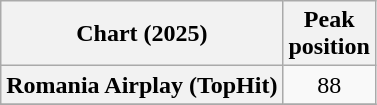<table class="wikitable plainrowheaders" style="text-align:center">
<tr>
<th scope="col">Chart (2025)</th>
<th scope="col">Peak<br>position</th>
</tr>
<tr>
<th scope="row">Romania Airplay (TopHit)</th>
<td>88</td>
</tr>
<tr>
</tr>
</table>
